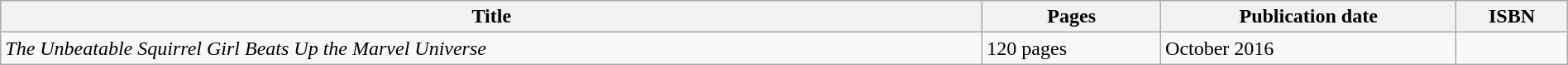<table class="wikitable" style="width:100%;">
<tr>
<th>Title</th>
<th>Pages</th>
<th>Publication date</th>
<th>ISBN</th>
</tr>
<tr>
<td><em>The Unbeatable Squirrel Girl Beats Up the Marvel Universe</em></td>
<td>120 pages</td>
<td>October 2016</td>
<td></td>
</tr>
</table>
